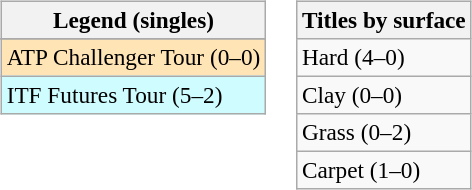<table>
<tr valign=top>
<td><br><table class=wikitable style=font-size:97%>
<tr>
<th>Legend (singles)</th>
</tr>
<tr bgcolor=e5d1cb>
</tr>
<tr bgcolor=moccasin>
<td>ATP Challenger Tour (0–0)</td>
</tr>
<tr bgcolor=cffcff>
<td>ITF Futures Tour (5–2)</td>
</tr>
</table>
</td>
<td><br><table class=wikitable style=font-size:97%>
<tr>
<th>Titles by surface</th>
</tr>
<tr>
<td>Hard (4–0)</td>
</tr>
<tr>
<td>Clay (0–0)</td>
</tr>
<tr>
<td>Grass (0–2)</td>
</tr>
<tr>
<td>Carpet (1–0)</td>
</tr>
</table>
</td>
</tr>
</table>
